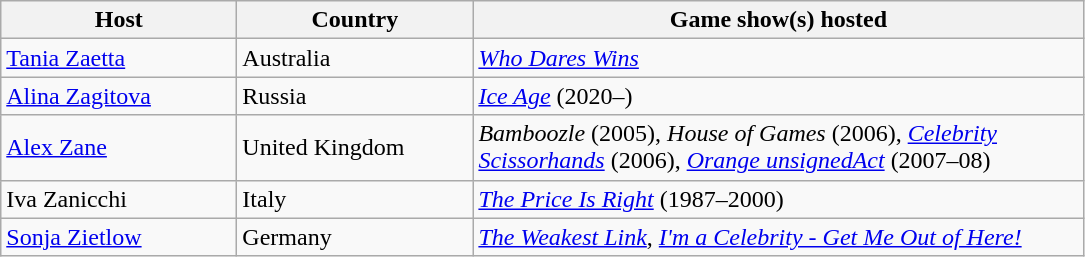<table class="wikitable sortable">
<tr ">
<th style="width:150px;">Host</th>
<th style="width:150px;">Country</th>
<th style="width:400px;">Game show(s) hosted</th>
</tr>
<tr>
<td><a href='#'>Tania Zaetta</a></td>
<td>Australia</td>
<td><em><a href='#'>Who Dares Wins</a></em></td>
</tr>
<tr>
<td><a href='#'>Alina Zagitova</a></td>
<td>Russia</td>
<td><em><a href='#'>Ice Age</a></em> (2020–)</td>
</tr>
<tr>
<td><a href='#'>Alex Zane</a></td>
<td>United Kingdom</td>
<td><em>Bamboozle</em> (2005), <em>House of Games</em> (2006), <em><a href='#'>Celebrity Scissorhands</a></em> (2006), <em><a href='#'>Orange unsignedAct</a></em> (2007–08)</td>
</tr>
<tr>
<td>Iva Zanicchi</td>
<td>Italy</td>
<td><em><a href='#'>The Price Is Right</a></em> (1987–2000)</td>
</tr>
<tr>
<td><a href='#'>Sonja Zietlow</a></td>
<td>Germany</td>
<td><em><a href='#'>The Weakest Link</a></em>, <em><a href='#'>I'm a Celebrity - Get Me Out of Here!</a></em></td>
</tr>
</table>
